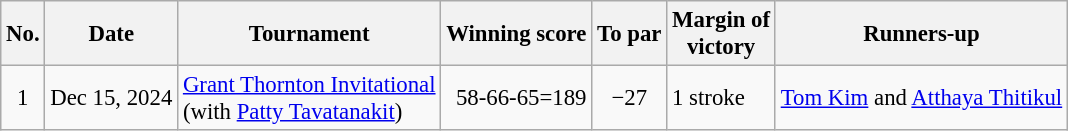<table class="wikitable" style="font-size:95%;">
<tr>
<th>No.</th>
<th>Date</th>
<th>Tournament</th>
<th>Winning score</th>
<th>To par</th>
<th>Margin of<br>victory</th>
<th>Runners-up</th>
</tr>
<tr>
<td align=center>1</td>
<td align=right>Dec 15, 2024</td>
<td><a href='#'>Grant Thornton Invitational</a><br>(with  <a href='#'>Patty Tavatanakit</a>)</td>
<td align=right>58-66-65=189</td>
<td align=center>−27</td>
<td>1 stroke</td>
<td> <a href='#'>Tom Kim</a> and  <a href='#'>Atthaya Thitikul</a></td>
</tr>
</table>
